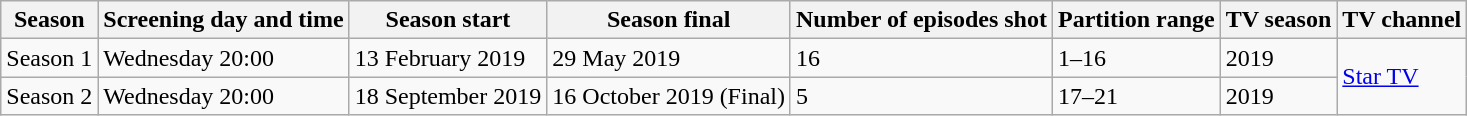<table class="wikitable">
<tr>
<th>Season</th>
<th>Screening day and time</th>
<th>Season start</th>
<th>Season final</th>
<th>Number of episodes shot</th>
<th>Partition range</th>
<th>TV season</th>
<th>TV channel</th>
</tr>
<tr>
<td>Season 1</td>
<td>Wednesday 20:00</td>
<td>13 February 2019</td>
<td>29 May 2019</td>
<td>16</td>
<td>1–16</td>
<td>2019</td>
<td rowspan="2"><a href='#'>Star TV</a></td>
</tr>
<tr>
<td>Season 2</td>
<td>Wednesday 20:00</td>
<td>18 September 2019</td>
<td>16 October 2019 (Final)</td>
<td>5</td>
<td>17–21</td>
<td>2019</td>
</tr>
</table>
